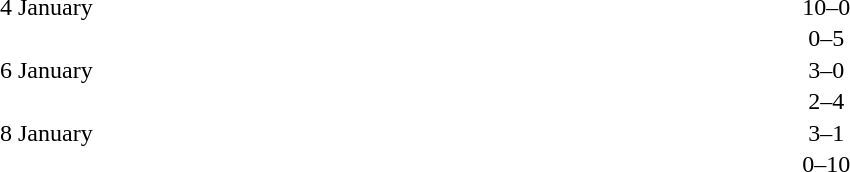<table cellspacing=1 width=70%>
<tr>
<th width=25%></th>
<th width=30%></th>
<th width=15%></th>
<th width=30%></th>
</tr>
<tr>
<td>4 January</td>
<td align=right></td>
<td align=center>10–0</td>
<td></td>
</tr>
<tr>
<td></td>
<td align=right></td>
<td align=center>0–5</td>
<td></td>
</tr>
<tr>
<td>6 January</td>
<td align=right></td>
<td align=center>3–0</td>
<td></td>
</tr>
<tr>
<td></td>
<td align=right></td>
<td align=center>2–4</td>
<td></td>
</tr>
<tr>
<td>8 January</td>
<td align=right></td>
<td align=center>3–1</td>
<td></td>
</tr>
<tr>
<td></td>
<td align=right></td>
<td align=center>0–10</td>
<td></td>
</tr>
</table>
